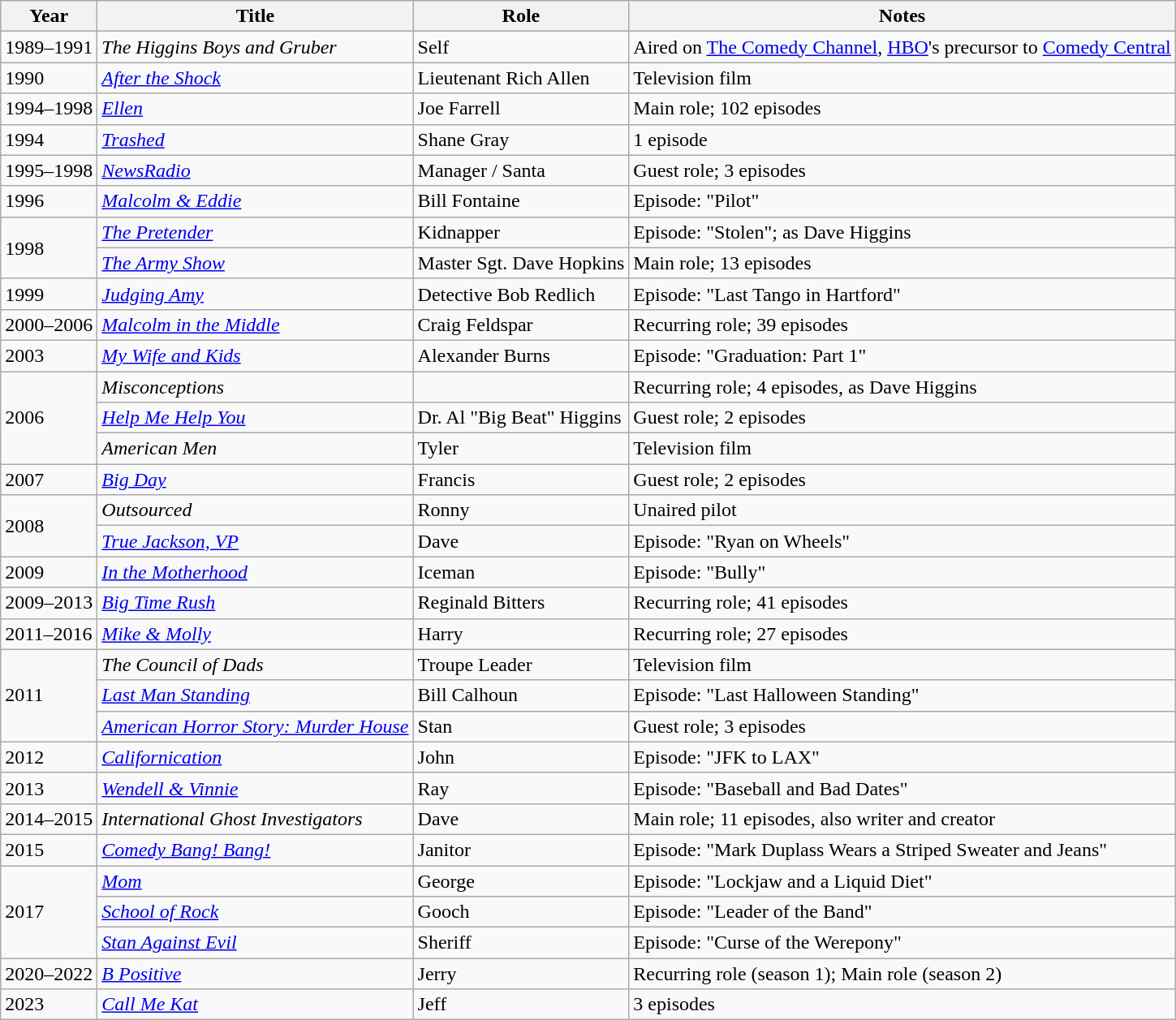<table class="wikitable">
<tr>
<th>Year</th>
<th>Title</th>
<th>Role</th>
<th>Notes</th>
</tr>
<tr>
<td>1989–1991</td>
<td><em>The Higgins Boys and Gruber</em></td>
<td>Self</td>
<td>Aired on <a href='#'>The Comedy Channel</a>, <a href='#'>HBO</a>'s precursor to <a href='#'>Comedy Central</a></td>
</tr>
<tr>
<td>1990</td>
<td><em><a href='#'>After the Shock</a></em></td>
<td>Lieutenant Rich Allen</td>
<td>Television film</td>
</tr>
<tr>
<td>1994–1998</td>
<td><em><a href='#'>Ellen</a></em></td>
<td>Joe Farrell</td>
<td>Main role; 102 episodes</td>
</tr>
<tr>
<td>1994</td>
<td><em><a href='#'>Trashed</a></em></td>
<td>Shane Gray</td>
<td>1 episode</td>
</tr>
<tr>
<td>1995–1998</td>
<td><em><a href='#'>NewsRadio</a></em></td>
<td>Manager / Santa</td>
<td>Guest role; 3 episodes</td>
</tr>
<tr>
<td>1996</td>
<td><em><a href='#'>Malcolm & Eddie</a></em></td>
<td>Bill Fontaine</td>
<td>Episode: "Pilot"</td>
</tr>
<tr>
<td rowspan="2">1998</td>
<td><em><a href='#'>The Pretender</a></em></td>
<td>Kidnapper</td>
<td>Episode: "Stolen"; as Dave Higgins</td>
</tr>
<tr>
<td><em><a href='#'>The Army Show</a></em></td>
<td>Master Sgt. Dave Hopkins</td>
<td>Main role; 13 episodes</td>
</tr>
<tr>
<td>1999</td>
<td><em><a href='#'>Judging Amy</a></em></td>
<td>Detective Bob Redlich</td>
<td>Episode: "Last Tango in Hartford"</td>
</tr>
<tr>
<td>2000–2006</td>
<td><em><a href='#'>Malcolm in the Middle</a></em></td>
<td>Craig Feldspar</td>
<td>Recurring role; 39 episodes</td>
</tr>
<tr>
<td>2003</td>
<td><em><a href='#'>My Wife and Kids</a></em></td>
<td>Alexander Burns</td>
<td>Episode: "Graduation: Part 1"</td>
</tr>
<tr>
<td rowspan="3">2006</td>
<td><em>Misconceptions</em></td>
<td></td>
<td>Recurring role; 4 episodes, as Dave Higgins</td>
</tr>
<tr>
<td><em><a href='#'>Help Me Help You</a></em></td>
<td>Dr. Al "Big Beat" Higgins</td>
<td>Guest role; 2 episodes</td>
</tr>
<tr>
<td><em>American Men</em></td>
<td>Tyler</td>
<td>Television film</td>
</tr>
<tr>
<td>2007</td>
<td><em><a href='#'>Big Day</a></em></td>
<td>Francis</td>
<td>Guest role; 2 episodes</td>
</tr>
<tr>
<td rowspan="2">2008</td>
<td><em>Outsourced</em></td>
<td>Ronny</td>
<td>Unaired pilot</td>
</tr>
<tr>
<td><em><a href='#'>True Jackson, VP</a></em></td>
<td>Dave</td>
<td>Episode: "Ryan on Wheels"</td>
</tr>
<tr>
<td>2009</td>
<td><em><a href='#'>In the Motherhood</a></em></td>
<td>Iceman</td>
<td>Episode: "Bully"</td>
</tr>
<tr>
<td>2009–2013</td>
<td><em><a href='#'>Big Time Rush</a></em></td>
<td>Reginald Bitters</td>
<td>Recurring role; 41 episodes</td>
</tr>
<tr>
<td>2011–2016</td>
<td><em><a href='#'>Mike & Molly</a></em></td>
<td>Harry</td>
<td>Recurring role; 27 episodes</td>
</tr>
<tr>
<td rowspan="3">2011</td>
<td><em>The Council of Dads</em></td>
<td>Troupe Leader</td>
<td>Television film</td>
</tr>
<tr>
<td><em><a href='#'>Last Man Standing</a></em></td>
<td>Bill Calhoun</td>
<td>Episode: "Last Halloween Standing"</td>
</tr>
<tr>
<td><em><a href='#'>American Horror Story: Murder House</a></em></td>
<td>Stan</td>
<td>Guest role; 3 episodes</td>
</tr>
<tr>
<td>2012</td>
<td><em><a href='#'>Californication</a></em></td>
<td>John</td>
<td>Episode: "JFK to LAX"</td>
</tr>
<tr>
<td>2013</td>
<td><em><a href='#'>Wendell & Vinnie</a></em></td>
<td>Ray</td>
<td>Episode: "Baseball and Bad Dates"</td>
</tr>
<tr>
<td>2014–2015</td>
<td><em>International Ghost Investigators</em></td>
<td>Dave</td>
<td>Main role; 11 episodes, also writer and creator</td>
</tr>
<tr>
<td>2015</td>
<td><em><a href='#'>Comedy Bang! Bang!</a></em></td>
<td>Janitor</td>
<td>Episode: "Mark Duplass Wears a Striped Sweater and Jeans"</td>
</tr>
<tr>
<td rowspan="3">2017</td>
<td><em><a href='#'>Mom</a></em></td>
<td>George</td>
<td>Episode: "Lockjaw and a Liquid Diet"</td>
</tr>
<tr>
<td><em><a href='#'>School of Rock</a></em></td>
<td>Gooch</td>
<td>Episode: "Leader of the Band"</td>
</tr>
<tr>
<td><em><a href='#'>Stan Against Evil</a></em></td>
<td>Sheriff</td>
<td>Episode: "Curse of the Werepony"</td>
</tr>
<tr>
<td>2020–2022</td>
<td><em><a href='#'>B Positive</a></em></td>
<td>Jerry</td>
<td>Recurring role (season 1); Main role (season 2)</td>
</tr>
<tr>
<td>2023</td>
<td><em><a href='#'>Call Me Kat</a></em></td>
<td>Jeff</td>
<td>3 episodes</td>
</tr>
</table>
